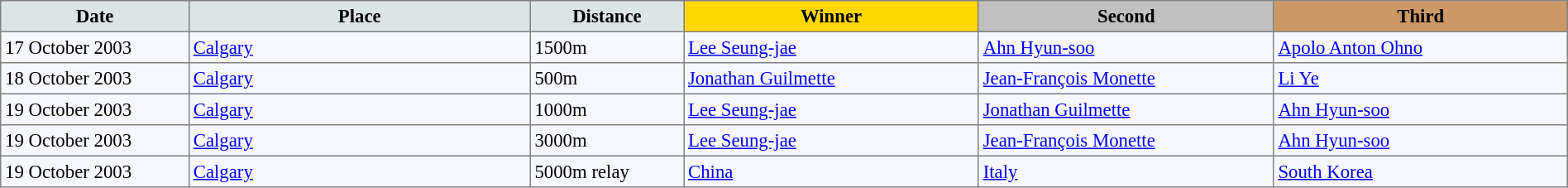<table bgcolor="#f7f8ff" cellpadding="3" cellspacing="0" border="1" style="font-size: 95%; border: gray solid 1px; border-collapse: collapse;">
<tr bgcolor="#CCCCCC">
<td align="center" bgcolor="#DCE5E5" width="150"><strong>Date</strong></td>
<td align="center" bgcolor="#DCE5E5" width="280"><strong>Place</strong></td>
<td align="center" bgcolor="#DCE5E5" width="120"><strong>Distance</strong></td>
<td align="center" bgcolor="gold" width="240"><strong>Winner</strong></td>
<td align="center" bgcolor="silver" width="240"><strong>Second</strong></td>
<td align="center" bgcolor="CC9966" width="240"><strong>Third</strong></td>
</tr>
<tr align="left">
<td>17 October 2003</td>
<td> <a href='#'>Calgary</a></td>
<td>1500m</td>
<td> <a href='#'>Lee Seung-jae</a></td>
<td> <a href='#'>Ahn Hyun-soo</a></td>
<td> <a href='#'>Apolo Anton Ohno</a></td>
</tr>
<tr align="left">
<td>18 October 2003</td>
<td> <a href='#'>Calgary</a></td>
<td>500m</td>
<td> <a href='#'>Jonathan Guilmette</a></td>
<td> <a href='#'>Jean-François Monette</a></td>
<td> <a href='#'>Li Ye</a></td>
</tr>
<tr align="left">
<td>19 October 2003</td>
<td> <a href='#'>Calgary</a></td>
<td>1000m</td>
<td> <a href='#'>Lee Seung-jae</a></td>
<td> <a href='#'>Jonathan Guilmette</a></td>
<td> <a href='#'>Ahn Hyun-soo</a></td>
</tr>
<tr align="left">
<td>19 October 2003</td>
<td> <a href='#'>Calgary</a></td>
<td>3000m</td>
<td> <a href='#'>Lee Seung-jae</a></td>
<td> <a href='#'>Jean-François Monette</a></td>
<td> <a href='#'>Ahn Hyun-soo</a></td>
</tr>
<tr align="left">
<td>19 October 2003</td>
<td> <a href='#'>Calgary</a></td>
<td>5000m relay</td>
<td> <a href='#'>China</a></td>
<td> <a href='#'>Italy</a></td>
<td> <a href='#'>South Korea</a></td>
</tr>
</table>
